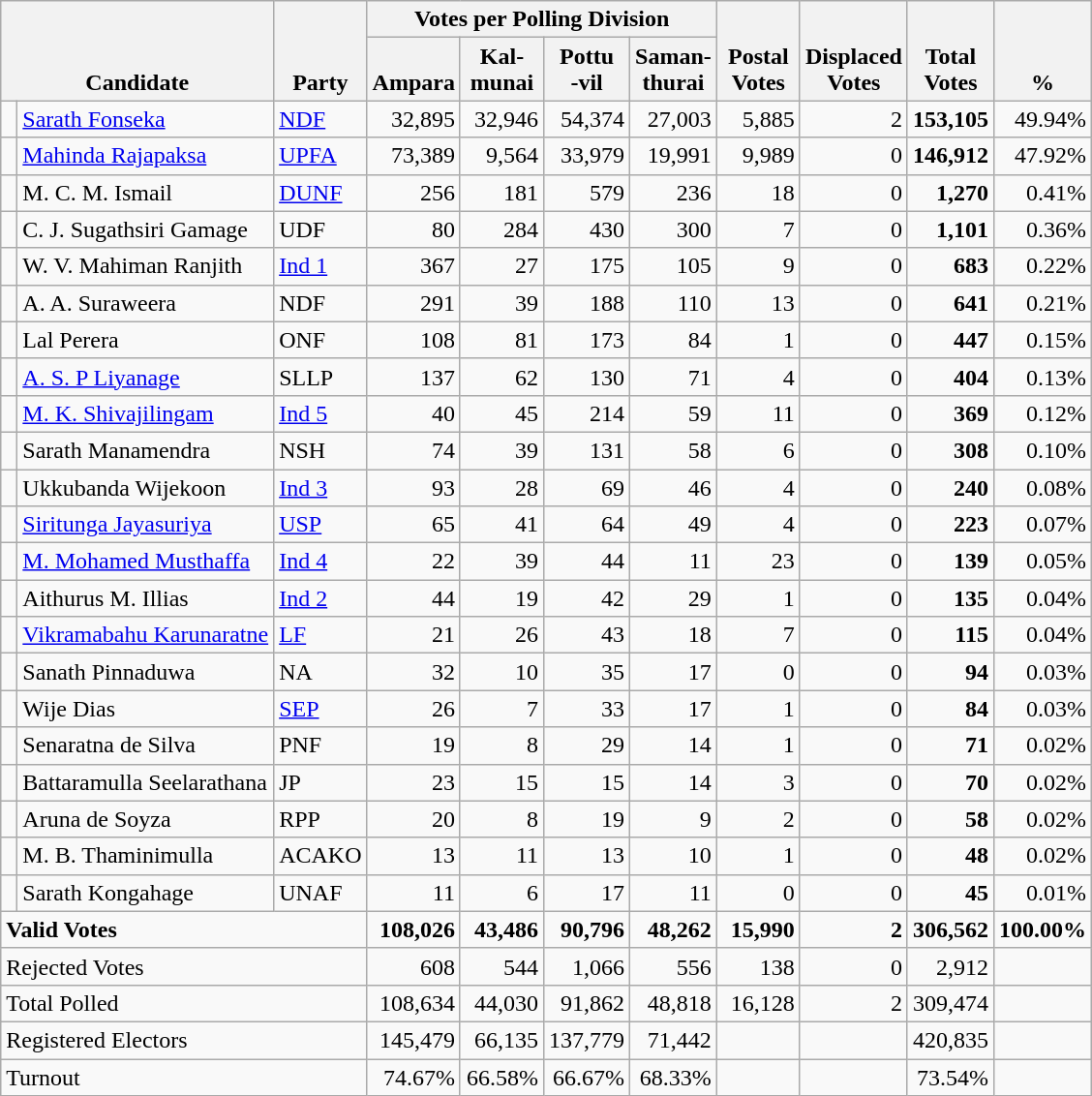<table class="wikitable" border="1" style="text-align:right;">
<tr>
<th align=left valign=bottom rowspan=2 colspan=2>Candidate</th>
<th align=left valign=bottom rowspan=2 width="40">Party</th>
<th colspan=4>Votes per Polling Division</th>
<th align=center valign=bottom rowspan=2 width="50">Postal<br>Votes</th>
<th align=center valign=bottom rowspan=2 width="50">Displaced<br>Votes</th>
<th align=center valign=bottom rowspan=2 width="50">Total Votes</th>
<th align=center valign=bottom rowspan=2 width="50">%</th>
</tr>
<tr>
<th align=center valign=bottom width="50">Ampara</th>
<th align=center valign=bottom width="50">Kal-<br>munai</th>
<th align=center valign=bottom width="50">Pottu<br>-vil</th>
<th align=center valign=bottom width="50">Saman-<br>thurai</th>
</tr>
<tr>
<td bgcolor=> </td>
<td align=left><a href='#'>Sarath Fonseka</a></td>
<td align=left><a href='#'>NDF</a></td>
<td>32,895</td>
<td>32,946</td>
<td>54,374</td>
<td>27,003</td>
<td>5,885</td>
<td>2</td>
<td><strong>153,105</strong></td>
<td>49.94%</td>
</tr>
<tr>
<td bgcolor=> </td>
<td align=left><a href='#'>Mahinda Rajapaksa</a></td>
<td align=left><a href='#'>UPFA</a></td>
<td>73,389</td>
<td>9,564</td>
<td>33,979</td>
<td>19,991</td>
<td>9,989</td>
<td>0</td>
<td><strong>146,912</strong></td>
<td>47.92%</td>
</tr>
<tr>
<td></td>
<td align=left>M. C. M. Ismail</td>
<td align=left><a href='#'>DUNF</a></td>
<td>256</td>
<td>181</td>
<td>579</td>
<td>236</td>
<td>18</td>
<td>0</td>
<td><strong>1,270</strong></td>
<td>0.41%</td>
</tr>
<tr>
<td></td>
<td align=left>C. J. Sugathsiri Gamage</td>
<td align=left>UDF</td>
<td>80</td>
<td>284</td>
<td>430</td>
<td>300</td>
<td>7</td>
<td>0</td>
<td><strong>1,101</strong></td>
<td>0.36%</td>
</tr>
<tr>
<td bgcolor=> </td>
<td align=left>W. V. Mahiman Ranjith</td>
<td align=left><a href='#'>Ind 1</a></td>
<td>367</td>
<td>27</td>
<td>175</td>
<td>105</td>
<td>9</td>
<td>0</td>
<td><strong>683</strong></td>
<td>0.22%</td>
</tr>
<tr>
<td></td>
<td align=left>A. A. Suraweera</td>
<td align=left>NDF</td>
<td>291</td>
<td>39</td>
<td>188</td>
<td>110</td>
<td>13</td>
<td>0</td>
<td><strong>641</strong></td>
<td>0.21%</td>
</tr>
<tr>
<td></td>
<td align=left>Lal Perera</td>
<td align=left>ONF</td>
<td>108</td>
<td>81</td>
<td>173</td>
<td>84</td>
<td>1</td>
<td>0</td>
<td><strong>447</strong></td>
<td>0.15%</td>
</tr>
<tr>
<td></td>
<td align=left><a href='#'>A. S. P Liyanage</a></td>
<td align=left>SLLP</td>
<td>137</td>
<td>62</td>
<td>130</td>
<td>71</td>
<td>4</td>
<td>0</td>
<td><strong>404</strong></td>
<td>0.13%</td>
</tr>
<tr>
<td bgcolor=> </td>
<td align=left><a href='#'>M. K. Shivajilingam</a></td>
<td align=left><a href='#'>Ind 5</a></td>
<td>40</td>
<td>45</td>
<td>214</td>
<td>59</td>
<td>11</td>
<td>0</td>
<td><strong>369</strong></td>
<td>0.12%</td>
</tr>
<tr>
<td></td>
<td align=left>Sarath Manamendra</td>
<td align=left>NSH</td>
<td>74</td>
<td>39</td>
<td>131</td>
<td>58</td>
<td>6</td>
<td>0</td>
<td><strong>308</strong></td>
<td>0.10%</td>
</tr>
<tr>
<td></td>
<td align=left>Ukkubanda Wijekoon</td>
<td align=left><a href='#'>Ind 3</a></td>
<td>93</td>
<td>28</td>
<td>69</td>
<td>46</td>
<td>4</td>
<td>0</td>
<td><strong>240</strong></td>
<td>0.08%</td>
</tr>
<tr>
<td></td>
<td align=left><a href='#'>Siritunga Jayasuriya</a></td>
<td align=left><a href='#'>USP</a></td>
<td>65</td>
<td>41</td>
<td>64</td>
<td>49</td>
<td>4</td>
<td>0</td>
<td><strong>223</strong></td>
<td>0.07%</td>
</tr>
<tr>
<td bgcolor=> </td>
<td align=left><a href='#'>M. Mohamed Musthaffa</a></td>
<td align=left><a href='#'>Ind 4</a></td>
<td>22</td>
<td>39</td>
<td>44</td>
<td>11</td>
<td>23</td>
<td>0</td>
<td><strong>139</strong></td>
<td>0.05%</td>
</tr>
<tr>
<td bgcolor=> </td>
<td align=left>Aithurus M. Illias</td>
<td align=left><a href='#'>Ind 2</a></td>
<td>44</td>
<td>19</td>
<td>42</td>
<td>29</td>
<td>1</td>
<td>0</td>
<td><strong>135</strong></td>
<td>0.04%</td>
</tr>
<tr>
<td bgcolor=> </td>
<td align=left><a href='#'>Vikramabahu Karunaratne</a></td>
<td align=left><a href='#'>LF</a></td>
<td>21</td>
<td>26</td>
<td>43</td>
<td>18</td>
<td>7</td>
<td>0</td>
<td><strong>115</strong></td>
<td>0.04%</td>
</tr>
<tr>
<td></td>
<td align=left>Sanath Pinnaduwa</td>
<td align=left>NA</td>
<td>32</td>
<td>10</td>
<td>35</td>
<td>17</td>
<td>0</td>
<td>0</td>
<td><strong>94</strong></td>
<td>0.03%</td>
</tr>
<tr>
<td></td>
<td align=left>Wije Dias</td>
<td align=left><a href='#'>SEP</a></td>
<td>26</td>
<td>7</td>
<td>33</td>
<td>17</td>
<td>1</td>
<td>0</td>
<td><strong>84</strong></td>
<td>0.03%</td>
</tr>
<tr>
<td></td>
<td align=left>Senaratna de Silva</td>
<td align=left>PNF</td>
<td>19</td>
<td>8</td>
<td>29</td>
<td>14</td>
<td>1</td>
<td>0</td>
<td><strong>71</strong></td>
<td>0.02%</td>
</tr>
<tr>
<td></td>
<td align=left>Battaramulla Seelarathana</td>
<td align=left>JP</td>
<td>23</td>
<td>15</td>
<td>15</td>
<td>14</td>
<td>3</td>
<td>0</td>
<td><strong>70</strong></td>
<td>0.02%</td>
</tr>
<tr>
<td></td>
<td align=left>Aruna de Soyza</td>
<td align=left>RPP</td>
<td>20</td>
<td>8</td>
<td>19</td>
<td>9</td>
<td>2</td>
<td>0</td>
<td><strong>58</strong></td>
<td>0.02%</td>
</tr>
<tr>
<td></td>
<td align=left>M. B. Thaminimulla</td>
<td align=left>ACAKO</td>
<td>13</td>
<td>11</td>
<td>13</td>
<td>10</td>
<td>1</td>
<td>0</td>
<td><strong>48</strong></td>
<td>0.02%</td>
</tr>
<tr>
<td></td>
<td align=left>Sarath Kongahage</td>
<td align=left>UNAF</td>
<td>11</td>
<td>6</td>
<td>17</td>
<td>11</td>
<td>0</td>
<td>0</td>
<td><strong>45</strong></td>
<td>0.01%</td>
</tr>
<tr>
<td align=left colspan=3><strong>Valid Votes</strong></td>
<td><strong>108,026</strong></td>
<td><strong>43,486</strong></td>
<td><strong>90,796</strong></td>
<td><strong>48,262</strong></td>
<td><strong>15,990</strong></td>
<td><strong>2</strong></td>
<td><strong>306,562</strong></td>
<td><strong>100.00%</strong></td>
</tr>
<tr>
<td align=left colspan=3>Rejected Votes</td>
<td>608</td>
<td>544</td>
<td>1,066</td>
<td>556</td>
<td>138</td>
<td>0</td>
<td>2,912</td>
<td></td>
</tr>
<tr>
<td align=left colspan=3>Total Polled</td>
<td>108,634</td>
<td>44,030</td>
<td>91,862</td>
<td>48,818</td>
<td>16,128</td>
<td>2</td>
<td>309,474</td>
<td></td>
</tr>
<tr>
<td align=left colspan=3>Registered Electors</td>
<td>145,479</td>
<td>66,135</td>
<td>137,779</td>
<td>71,442</td>
<td></td>
<td></td>
<td>420,835</td>
<td></td>
</tr>
<tr>
<td align=left colspan=3>Turnout</td>
<td>74.67%</td>
<td>66.58%</td>
<td>66.67%</td>
<td>68.33%</td>
<td></td>
<td></td>
<td>73.54%</td>
<td></td>
</tr>
</table>
